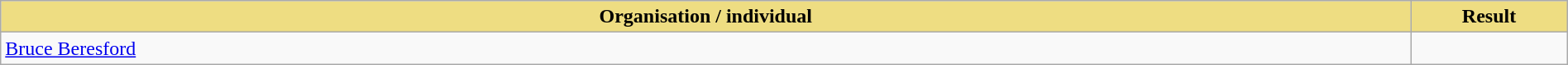<table class="wikitable" width=100%>
<tr>
<th style="width:90%;background:#EEDD82;">Organisation / individual</th>
<th style="width:10%;background:#EEDD82;">Result<br></th>
</tr>
<tr>
<td><a href='#'>Bruce Beresford</a></td>
<td></td>
</tr>
</table>
